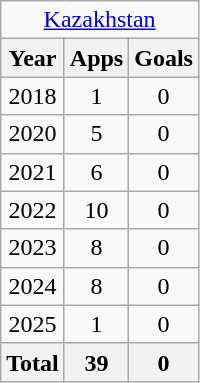<table class="wikitable" style="text-align:center">
<tr>
<td colspan=7><a href='#'>Kazakhstan</a></td>
</tr>
<tr>
<th>Year</th>
<th>Apps</th>
<th>Goals</th>
</tr>
<tr>
<td>2018</td>
<td>1</td>
<td>0</td>
</tr>
<tr>
<td>2020</td>
<td>5</td>
<td>0</td>
</tr>
<tr>
<td>2021</td>
<td>6</td>
<td>0</td>
</tr>
<tr>
<td>2022</td>
<td>10</td>
<td>0</td>
</tr>
<tr>
<td>2023</td>
<td>8</td>
<td>0</td>
</tr>
<tr>
<td>2024</td>
<td>8</td>
<td>0</td>
</tr>
<tr>
<td>2025</td>
<td>1</td>
<td>0</td>
</tr>
<tr>
<th>Total</th>
<th>39</th>
<th>0</th>
</tr>
</table>
